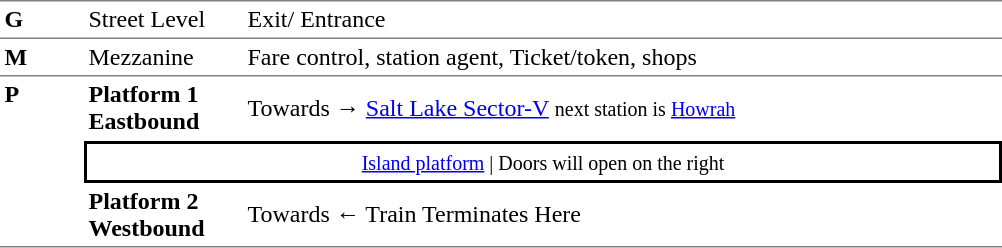<table border="0" cellspacing="0" cellpadding="3">
<tr>
<td width="50" valign="top" style="border-top:solid 1px gray;border-bottom:solid 1px gray;"><strong>G</strong></td>
<td width="100" valign="top" style="border-top:solid 1px gray;border-bottom:solid 1px gray;">Street Level</td>
<td width="390" valign="top" style="border-top:solid 1px gray;border-bottom:solid 1px gray;">Exit/ Entrance</td>
</tr>
<tr>
<td style="border-bottom:solid 1px gray;"><strong>M</strong></td>
<td style="border-bottom:solid 1px gray;">Mezzanine</td>
<td style="border-bottom:solid 1px gray;">Fare control, station agent, Ticket/token, shops</td>
</tr>
<tr>
<td rowspan="3" width="50" valign="top" style="border-bottom:solid 1px gray;"><strong>P</strong></td>
<td width="100" style="border-bottom:solid 1px white;"><span><strong>Platform 1</strong><br><strong>Eastbound</strong></span></td>
<td width="500" style="border-bottom:solid 1px white;">Towards → <a href='#'>Salt Lake Sector-V</a> <small>next station is <a href='#'>Howrah</a> </small></td>
</tr>
<tr>
<td colspan="2" style="border-top:solid 2px black;border-right:solid 2px black;border-left:solid 2px black;border-bottom:solid 2px black;text-align:center;"><small><a href='#'>Island platform</a> | Doors will open on the right </small></td>
</tr>
<tr>
<td width="100" style="border-bottom:solid 1px gray;"><span><strong>Platform 2</strong><br><strong>Westbound</strong></span></td>
<td width="500" style="border-bottom:solid 1px gray;">Towards ← Train Terminates Here</td>
</tr>
</table>
